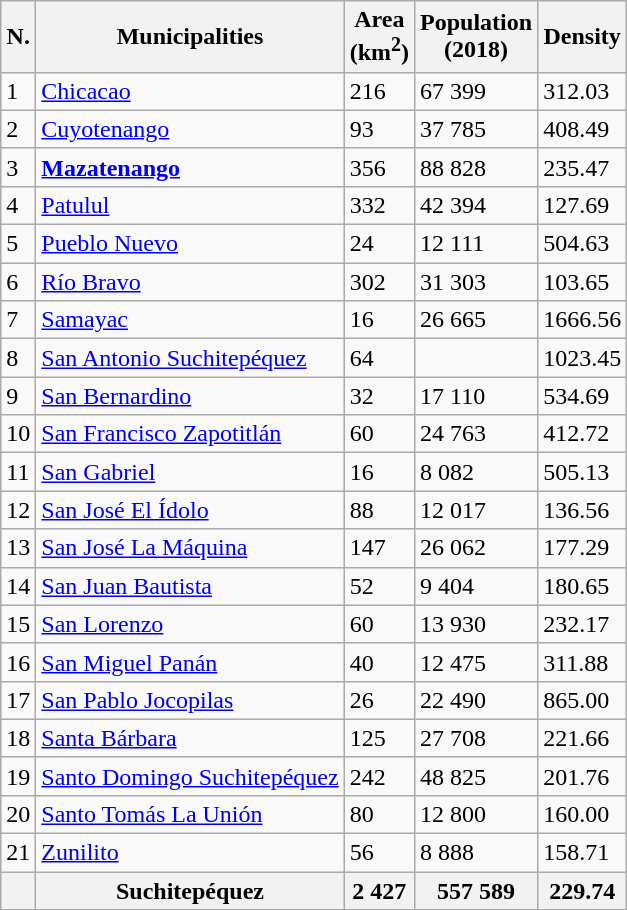<table class="wikitable sortable">
<tr>
<th>N.</th>
<th>Municipalities</th>
<th>Area<br>(km<sup>2</sup>)</th>
<th>Population<br>(2018)</th>
<th>Density</th>
</tr>
<tr>
<td>1</td>
<td><a href='#'>Chicacao</a></td>
<td>216</td>
<td>67 399</td>
<td>312.03</td>
</tr>
<tr>
<td>2</td>
<td><a href='#'>Cuyotenango</a></td>
<td>93</td>
<td>37 785</td>
<td>408.49</td>
</tr>
<tr>
<td>3</td>
<td><a href='#'><strong>Mazatenango</strong></a></td>
<td>356</td>
<td>88 828</td>
<td>235.47</td>
</tr>
<tr>
<td>4</td>
<td><a href='#'>Patulul</a></td>
<td>332</td>
<td>42 394</td>
<td>127.69</td>
</tr>
<tr>
<td>5</td>
<td><a href='#'>Pueblo Nuevo</a></td>
<td>24</td>
<td>12 111</td>
<td>504.63</td>
</tr>
<tr>
<td>6</td>
<td><a href='#'>Río Bravo</a></td>
<td>302</td>
<td>31 303</td>
<td>103.65</td>
</tr>
<tr>
<td>7</td>
<td><a href='#'>Samayac</a></td>
<td>16</td>
<td>26 665</td>
<td>1666.56</td>
</tr>
<tr>
<td>8</td>
<td><a href='#'>San Antonio Suchitepéquez</a></td>
<td>64</td>
<td></td>
<td>1023.45</td>
</tr>
<tr>
<td>9</td>
<td><a href='#'>San Bernardino</a></td>
<td>32</td>
<td>17 110</td>
<td>534.69</td>
</tr>
<tr>
<td>10</td>
<td><a href='#'>San Francisco Zapotitlán</a></td>
<td>60</td>
<td>24 763</td>
<td>412.72</td>
</tr>
<tr>
<td>11</td>
<td><a href='#'>San Gabriel</a></td>
<td>16</td>
<td>8 082</td>
<td>505.13</td>
</tr>
<tr>
<td>12</td>
<td><a href='#'>San José El Ídolo</a></td>
<td>88</td>
<td>12 017</td>
<td>136.56</td>
</tr>
<tr>
<td>13</td>
<td><a href='#'>San José La Máquina</a></td>
<td>147</td>
<td>26 062</td>
<td>177.29</td>
</tr>
<tr>
<td>14</td>
<td><a href='#'>San Juan Bautista</a></td>
<td>52</td>
<td>9 404</td>
<td>180.65</td>
</tr>
<tr>
<td>15</td>
<td><a href='#'>San Lorenzo</a></td>
<td>60</td>
<td>13 930</td>
<td>232.17</td>
</tr>
<tr>
<td>16</td>
<td><a href='#'>San Miguel Panán</a></td>
<td>40</td>
<td>12 475</td>
<td>311.88</td>
</tr>
<tr>
<td>17</td>
<td><a href='#'>San Pablo Jocopilas</a></td>
<td>26</td>
<td>22 490</td>
<td>865.00</td>
</tr>
<tr>
<td>18</td>
<td><a href='#'>Santa Bárbara</a></td>
<td>125</td>
<td>27 708</td>
<td>221.66</td>
</tr>
<tr>
<td>19</td>
<td><a href='#'>Santo Domingo Suchitepéquez</a></td>
<td>242</td>
<td>48 825</td>
<td>201.76</td>
</tr>
<tr>
<td>20</td>
<td><a href='#'>Santo Tomás La Unión</a></td>
<td>80</td>
<td>12 800</td>
<td>160.00</td>
</tr>
<tr>
<td>21</td>
<td><a href='#'>Zunilito</a></td>
<td>56</td>
<td>8 888</td>
<td>158.71</td>
</tr>
<tr>
<th></th>
<th>Suchitepéquez</th>
<th>2 427</th>
<th>557 589</th>
<th>229.74</th>
</tr>
</table>
